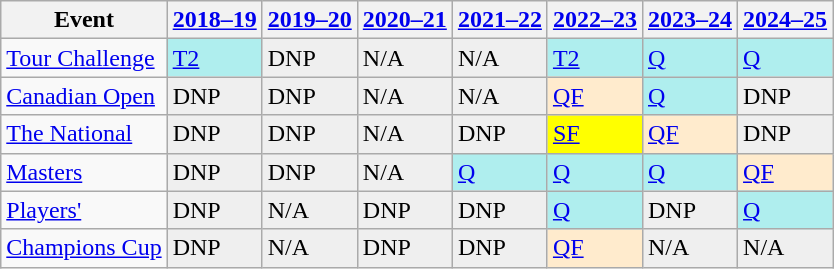<table class="wikitable">
<tr>
<th>Event</th>
<th><a href='#'>2018–19</a></th>
<th><a href='#'>2019–20</a></th>
<th><a href='#'>2020–21</a></th>
<th><a href='#'>2021–22</a></th>
<th><a href='#'>2022–23</a></th>
<th><a href='#'>2023–24</a></th>
<th><a href='#'>2024–25</a></th>
</tr>
<tr>
<td><a href='#'>Tour Challenge</a></td>
<td style="background:#afeeee;"><a href='#'>T2</a></td>
<td style="background:#EFEFEF;">DNP</td>
<td style="background:#EFEFEF;">N/A</td>
<td style="background:#EFEFEF;">N/A</td>
<td style="background:#afeeee;"><a href='#'>T2</a></td>
<td style="background:#afeeee;"><a href='#'>Q</a></td>
<td style="background:#afeeee;"><a href='#'>Q</a></td>
</tr>
<tr>
<td><a href='#'>Canadian Open</a></td>
<td style="background:#EFEFEF;">DNP</td>
<td style="background:#EFEFEF;">DNP</td>
<td style="background:#EFEFEF;">N/A</td>
<td style="background:#EFEFEF;">N/A</td>
<td style="background:#ffebcd;"><a href='#'>QF</a></td>
<td style="background:#afeeee;"><a href='#'>Q</a></td>
<td style="background:#EFEFEF;">DNP</td>
</tr>
<tr>
<td><a href='#'>The National</a></td>
<td style="background:#EFEFEF;">DNP</td>
<td style="background:#EFEFEF;">DNP</td>
<td style="background:#EFEFEF;">N/A</td>
<td style="background:#EFEFEF;">DNP</td>
<td style="background:yellow;"><a href='#'>SF</a></td>
<td style="background:#ffebcd;"><a href='#'>QF</a></td>
<td style="background:#EFEFEF;">DNP</td>
</tr>
<tr>
<td><a href='#'>Masters</a></td>
<td style="background:#EFEFEF;">DNP</td>
<td style="background:#EFEFEF;">DNP</td>
<td style="background:#EFEFEF;">N/A</td>
<td style="background:#afeeee;"><a href='#'>Q</a></td>
<td style="background:#afeeee;"><a href='#'>Q</a></td>
<td style="background:#afeeee;"><a href='#'>Q</a></td>
<td style="background:#ffebcd;"><a href='#'>QF</a></td>
</tr>
<tr>
<td><a href='#'>Players'</a></td>
<td style="background:#EFEFEF;">DNP</td>
<td style="background:#EFEFEF;">N/A</td>
<td style="background:#EFEFEF;">DNP</td>
<td style="background:#EFEFEF;">DNP</td>
<td style="background:#afeeee;"><a href='#'>Q</a></td>
<td style="background:#EFEFEF;">DNP</td>
<td style="background:#afeeee;"><a href='#'>Q</a></td>
</tr>
<tr>
<td><a href='#'>Champions Cup</a></td>
<td style="background:#EFEFEF;">DNP</td>
<td style="background:#EFEFEF;">N/A</td>
<td style="background:#EFEFEF;">DNP</td>
<td style="background:#EFEFEF;">DNP</td>
<td style="background:#ffebcd;"><a href='#'>QF</a></td>
<td style="background:#EFEFEF;">N/A</td>
<td style="background:#EFEFEF;">N/A</td>
</tr>
</table>
